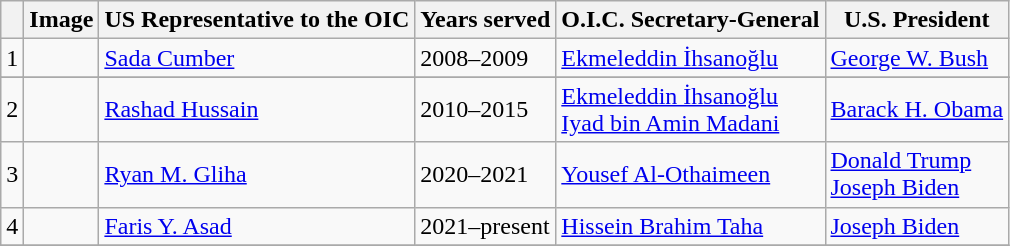<table class=wikitable>
<tr>
<th></th>
<th>Image</th>
<th>US Representative to the OIC</th>
<th>Years served</th>
<th>O.I.C. Secretary-General</th>
<th>U.S. President</th>
</tr>
<tr>
<td>1</td>
<td></td>
<td><a href='#'>Sada Cumber</a></td>
<td>2008–2009</td>
<td><a href='#'>Ekmeleddin İhsanoğlu</a></td>
<td><a href='#'>George W. Bush</a></td>
</tr>
<tr>
</tr>
<tr>
<td>2</td>
<td></td>
<td><a href='#'>Rashad Hussain</a></td>
<td>2010–2015</td>
<td><a href='#'>Ekmeleddin İhsanoğlu</a><br><a href='#'>Iyad bin Amin Madani</a></td>
<td><a href='#'>Barack H. Obama</a></td>
</tr>
<tr>
<td>3</td>
<td></td>
<td><a href='#'>Ryan M. Gliha</a></td>
<td>2020–2021</td>
<td><a href='#'>Yousef Al-Othaimeen</a></td>
<td><a href='#'>Donald Trump</a><br><a href='#'>Joseph Biden</a></td>
</tr>
<tr>
<td>4</td>
<td></td>
<td><a href='#'>Faris Y. Asad</a></td>
<td>2021–present</td>
<td><a href='#'>Hissein Brahim Taha</a></td>
<td><a href='#'>Joseph Biden</a></td>
</tr>
<tr>
</tr>
</table>
